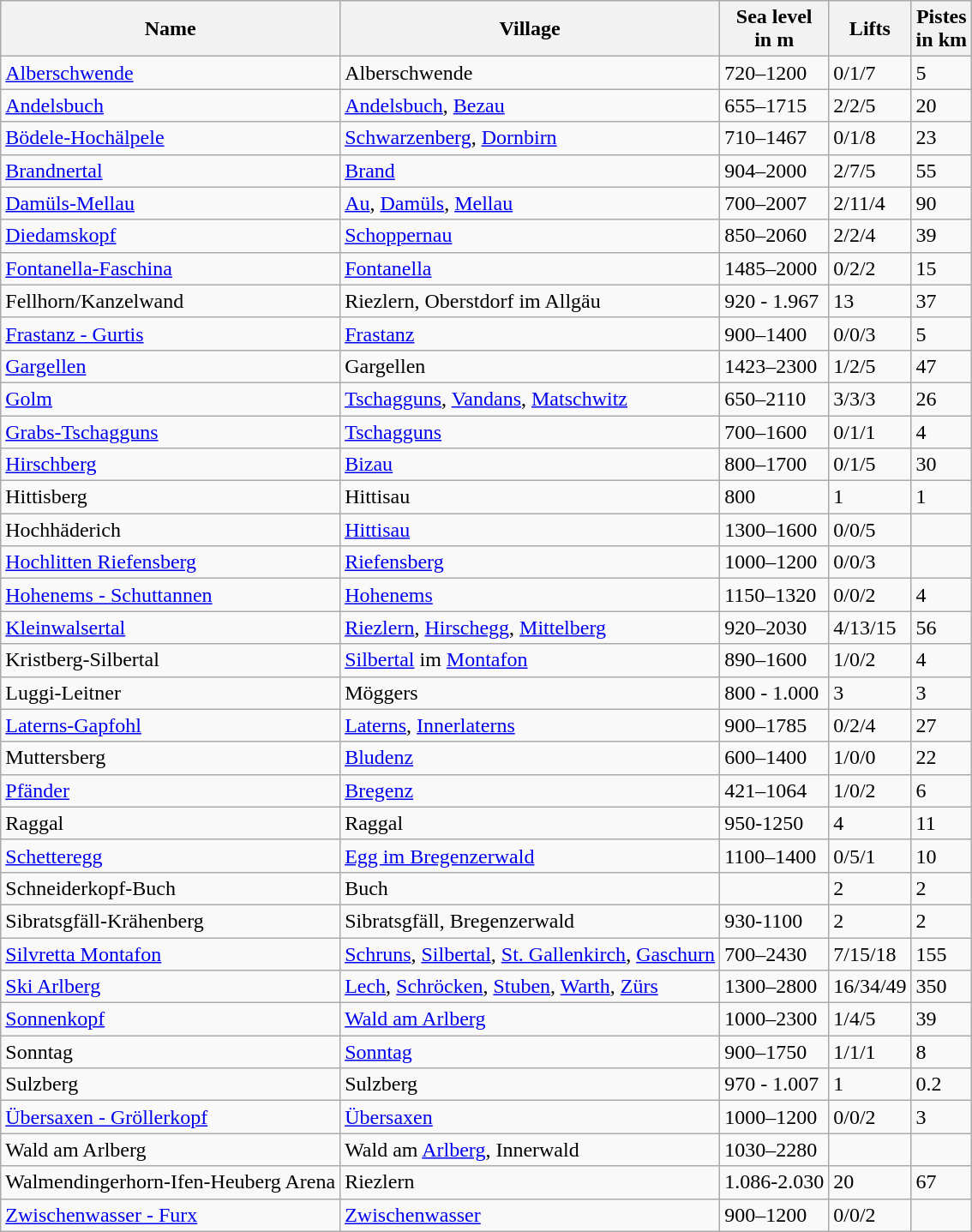<table class="wikitable sortable zebra">
<tr>
<th>Name</th>
<th>Village</th>
<th>Sea level<br>in m</th>
<th data-sort-type="number">Lifts</th>
<th>Pistes<br>in km</th>
</tr>
<tr>
<td><a href='#'>Alberschwende</a></td>
<td>Alberschwende</td>
<td>720–1200</td>
<td>0/1/7</td>
<td>5</td>
</tr>
<tr>
<td><a href='#'>Andelsbuch</a></td>
<td><a href='#'>Andelsbuch</a>, <a href='#'>Bezau</a></td>
<td>655–1715</td>
<td>2/2/5</td>
<td>20</td>
</tr>
<tr>
<td><a href='#'>Bödele-Hochälpele</a></td>
<td><a href='#'>Schwarzenberg</a>, <a href='#'>Dornbirn</a></td>
<td>710–1467</td>
<td>0/1/8</td>
<td>23</td>
</tr>
<tr>
<td><a href='#'>Brandnertal</a></td>
<td><a href='#'>Brand</a></td>
<td>904–2000</td>
<td>2/7/5</td>
<td>55</td>
</tr>
<tr>
<td><a href='#'>Damüls-Mellau</a></td>
<td><a href='#'>Au</a>, <a href='#'>Damüls</a>, <a href='#'>Mellau</a></td>
<td>700–2007</td>
<td>2/11/4</td>
<td>90</td>
</tr>
<tr>
<td><a href='#'>Diedamskopf</a></td>
<td><a href='#'>Schoppernau</a></td>
<td>850–2060</td>
<td>2/2/4</td>
<td>39</td>
</tr>
<tr>
<td><a href='#'>Fontanella-Faschina</a></td>
<td><a href='#'>Fontanella</a></td>
<td>1485–2000</td>
<td>0/2/2</td>
<td>15</td>
</tr>
<tr>
<td>Fellhorn/Kanzelwand</td>
<td>Riezlern, Oberstdorf im Allgäu</td>
<td>920 - 1.967</td>
<td>13</td>
<td>37</td>
</tr>
<tr>
<td><a href='#'>Frastanz - Gurtis</a></td>
<td><a href='#'>Frastanz</a></td>
<td>900–1400</td>
<td>0/0/3</td>
<td>5</td>
</tr>
<tr>
<td><a href='#'>Gargellen</a></td>
<td>Gargellen</td>
<td>1423–2300</td>
<td>1/2/5</td>
<td>47</td>
</tr>
<tr>
<td><a href='#'>Golm</a></td>
<td><a href='#'>Tschagguns</a>, <a href='#'>Vandans</a>, <a href='#'>Matschwitz</a></td>
<td>650–2110</td>
<td>3/3/3</td>
<td>26</td>
</tr>
<tr>
<td><a href='#'>Grabs-Tschagguns</a></td>
<td><a href='#'>Tschagguns</a></td>
<td>700–1600</td>
<td>0/1/1</td>
<td>4</td>
</tr>
<tr>
<td><a href='#'>Hirschberg</a></td>
<td><a href='#'>Bizau</a></td>
<td>800–1700</td>
<td>0/1/5</td>
<td>30</td>
</tr>
<tr>
<td>Hittisberg</td>
<td>Hittisau</td>
<td>800</td>
<td>1</td>
<td>1</td>
</tr>
<tr>
<td>Hochhäderich</td>
<td><a href='#'>Hittisau</a></td>
<td>1300–1600</td>
<td>0/0/5</td>
<td></td>
</tr>
<tr>
<td><a href='#'>Hochlitten Riefensberg</a></td>
<td><a href='#'>Riefensberg</a></td>
<td>1000–1200</td>
<td>0/0/3</td>
<td></td>
</tr>
<tr>
<td><a href='#'>Hohenems - Schuttannen</a></td>
<td><a href='#'>Hohenems</a></td>
<td>1150–1320</td>
<td>0/0/2</td>
<td>4</td>
</tr>
<tr>
<td><a href='#'>Kleinwalsertal</a></td>
<td><a href='#'>Riezlern</a>, <a href='#'>Hirschegg</a>, <a href='#'>Mittelberg</a></td>
<td>920–2030</td>
<td>4/13/15</td>
<td>56</td>
</tr>
<tr>
<td>Kristberg-Silbertal</td>
<td><a href='#'>Silbertal</a> im <a href='#'>Montafon</a></td>
<td>890–1600</td>
<td>1/0/2</td>
<td>4</td>
</tr>
<tr>
<td>Luggi-Leitner</td>
<td>Möggers</td>
<td>800 - 1.000</td>
<td>3</td>
<td>3</td>
</tr>
<tr>
<td><a href='#'>Laterns-Gapfohl</a></td>
<td><a href='#'>Laterns</a>, <a href='#'>Innerlaterns</a></td>
<td>900–1785</td>
<td>0/2/4</td>
<td>27</td>
</tr>
<tr>
<td>Muttersberg</td>
<td><a href='#'>Bludenz</a></td>
<td>600–1400</td>
<td>1/0/0</td>
<td>22</td>
</tr>
<tr>
<td><a href='#'>Pfänder</a></td>
<td><a href='#'>Bregenz</a></td>
<td>421–1064</td>
<td>1/0/2</td>
<td>6</td>
</tr>
<tr>
<td>Raggal</td>
<td>Raggal</td>
<td>950-1250</td>
<td>4</td>
<td>11</td>
</tr>
<tr>
<td><a href='#'>Schetteregg</a></td>
<td><a href='#'>Egg im Bregenzerwald</a></td>
<td>1100–1400</td>
<td>0/5/1</td>
<td>10</td>
</tr>
<tr>
<td>Schneiderkopf-Buch</td>
<td>Buch</td>
<td></td>
<td>2</td>
<td>2</td>
</tr>
<tr>
<td>Sibratsgfäll-Krähenberg</td>
<td>Sibratsgfäll, Bregenzerwald</td>
<td>930-1100</td>
<td>2</td>
<td>2</td>
</tr>
<tr>
<td><a href='#'>Silvretta Montafon</a></td>
<td><a href='#'>Schruns</a>, <a href='#'>Silbertal</a>, <a href='#'>St. Gallenkirch</a>, <a href='#'>Gaschurn</a></td>
<td>700–2430</td>
<td>7/15/18</td>
<td>155</td>
</tr>
<tr>
<td><a href='#'>Ski Arlberg</a></td>
<td><a href='#'>Lech</a>, <a href='#'>Schröcken</a>, <a href='#'>Stuben</a>, <a href='#'>Warth</a>, <a href='#'>Zürs</a></td>
<td>1300–2800</td>
<td>16/34/49</td>
<td>350</td>
</tr>
<tr>
<td><a href='#'>Sonnenkopf</a></td>
<td><a href='#'>Wald am Arlberg</a></td>
<td>1000–2300</td>
<td>1/4/5</td>
<td>39</td>
</tr>
<tr>
<td>Sonntag</td>
<td><a href='#'>Sonntag</a></td>
<td>900–1750</td>
<td>1/1/1</td>
<td>8</td>
</tr>
<tr>
<td>Sulzberg</td>
<td>Sulzberg</td>
<td>970 - 1.007</td>
<td>1</td>
<td>0.2</td>
</tr>
<tr>
<td><a href='#'>Übersaxen - Gröllerkopf</a></td>
<td><a href='#'>Übersaxen</a></td>
<td>1000–1200</td>
<td>0/0/2</td>
<td>3</td>
</tr>
<tr>
<td>Wald am Arlberg</td>
<td>Wald am <a href='#'>Arlberg</a>, Innerwald</td>
<td>1030–2280</td>
<td></td>
<td></td>
</tr>
<tr>
<td>Walmendingerhorn-Ifen-Heuberg Arena</td>
<td>Riezlern</td>
<td>1.086-2.030</td>
<td>20</td>
<td>67</td>
</tr>
<tr>
<td><a href='#'>Zwischenwasser - Furx</a></td>
<td><a href='#'>Zwischenwasser</a></td>
<td>900–1200</td>
<td>0/0/2</td>
<td></td>
</tr>
</table>
